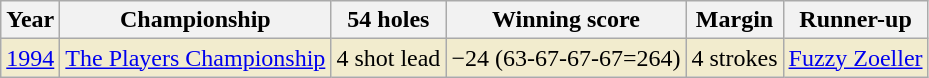<table class="wikitable">
<tr>
<th>Year</th>
<th>Championship</th>
<th>54 holes</th>
<th>Winning score</th>
<th>Margin</th>
<th>Runner-up</th>
</tr>
<tr style="background:#f2ecce;">
<td><a href='#'>1994</a></td>
<td><a href='#'>The Players Championship</a></td>
<td>4 shot lead</td>
<td>−24 (63-67-67-67=264)</td>
<td>4 strokes</td>
<td> <a href='#'>Fuzzy Zoeller</a></td>
</tr>
</table>
